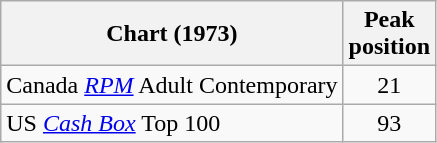<table class="wikitable">
<tr>
<th>Chart (1973)</th>
<th>Peak<br>position</th>
</tr>
<tr>
<td>Canada <em><a href='#'>RPM</a></em> Adult Contemporary</td>
<td style="text-align:center;">21</td>
</tr>
<tr>
<td>US <a href='#'><em>Cash Box</em></a> Top 100</td>
<td style="text-align:center;">93</td>
</tr>
</table>
